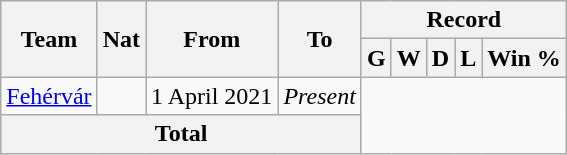<table class="wikitable" style="text-align: center">
<tr>
<th rowspan="2">Team</th>
<th rowspan="2">Nat</th>
<th rowspan="2">From</th>
<th rowspan="2">To</th>
<th colspan="5">Record</th>
</tr>
<tr>
<th>G</th>
<th>W</th>
<th>D</th>
<th>L</th>
<th>Win %</th>
</tr>
<tr>
<td align=left><a href='#'>Fehérvár</a></td>
<td></td>
<td align=left>1 April 2021</td>
<td align=left><em> Present </em><br></td>
</tr>
<tr>
<th colspan="4">Total<br></th>
</tr>
</table>
